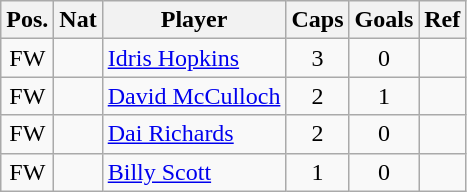<table class="wikitable"  style="text-align:center; border:1px #aaa solid;">
<tr>
<th>Pos.</th>
<th>Nat</th>
<th>Player</th>
<th>Caps</th>
<th>Goals</th>
<th>Ref</th>
</tr>
<tr>
<td>FW</td>
<td></td>
<td style="text-align:left;"><a href='#'>Idris Hopkins</a></td>
<td>3</td>
<td>0</td>
<td></td>
</tr>
<tr>
<td>FW</td>
<td></td>
<td style="text-align:left;"><a href='#'>David McCulloch</a></td>
<td>2</td>
<td>1</td>
<td></td>
</tr>
<tr>
<td>FW</td>
<td></td>
<td style="text-align:left;"><a href='#'>Dai Richards</a></td>
<td>2</td>
<td>0</td>
<td></td>
</tr>
<tr>
<td>FW</td>
<td></td>
<td style="text-align:left;"><a href='#'>Billy Scott</a></td>
<td>1</td>
<td>0</td>
<td></td>
</tr>
</table>
